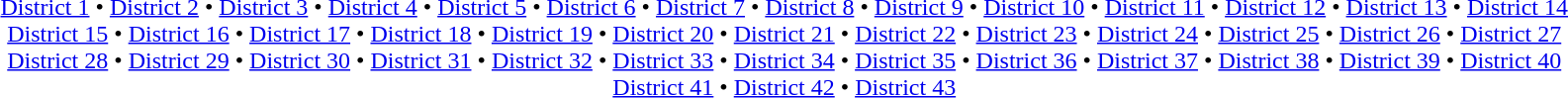<table id=toc class=toc summary=Contents>
<tr>
<td align=center><br><a href='#'>District 1</a> • <a href='#'>District 2</a> • <a href='#'>District 3</a> • <a href='#'>District 4</a> • <a href='#'>District 5</a> • <a href='#'>District 6</a> • <a href='#'>District 7</a> • <a href='#'>District 8</a> • <a href='#'>District 9</a> • <a href='#'>District 10</a> • <a href='#'>District 11</a> • <a href='#'>District 12</a> • <a href='#'>District 13</a> • <a href='#'>District 14</a><br><a href='#'>District 15</a> • <a href='#'>District 16</a> • <a href='#'>District 17</a> • <a href='#'>District 18</a> • <a href='#'>District 19</a> • <a href='#'>District 20</a> • <a href='#'>District 21</a> • <a href='#'>District 22</a> • <a href='#'>District 23</a> • <a href='#'>District 24</a> • <a href='#'>District 25</a> • <a href='#'>District 26</a> • <a href='#'>District 27</a><br><a href='#'>District 28</a> • <a href='#'>District 29</a> • <a href='#'>District 30</a> • <a href='#'>District 31</a> • <a href='#'>District 32</a> • <a href='#'>District 33</a> • <a href='#'>District 34</a> • <a href='#'>District 35</a> • <a href='#'>District 36</a> • <a href='#'>District 37</a> • <a href='#'>District 38</a> • <a href='#'>District 39</a> • <a href='#'>District 40</a><br><a href='#'>District 41</a> • <a href='#'>District 42</a> • <a href='#'>District 43</a></td>
</tr>
</table>
